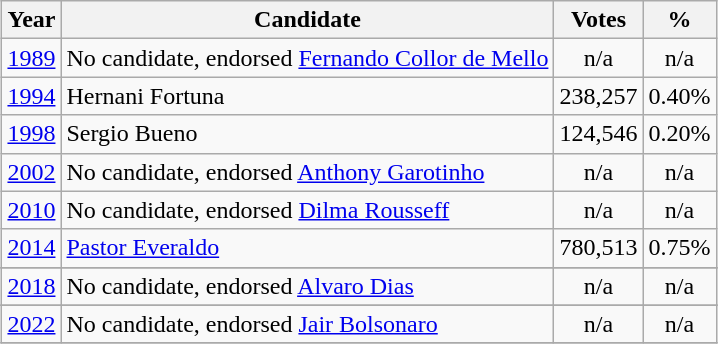<table class="wikitable" style="margin:auto;">
<tr ---->
<th align="center">Year</th>
<th align="center">Candidate</th>
<th align="center">Votes</th>
<th align="center">%</th>
</tr>
<tr ---->
<td><a href='#'>1989</a></td>
<td>No candidate, endorsed <a href='#'>Fernando Collor de Mello</a></td>
<td align="center">n/a</td>
<td align="center">n/a</td>
</tr>
<tr ---->
<td><a href='#'>1994</a></td>
<td>Hernani Fortuna</td>
<td align="center">238,257</td>
<td align="center">0.40%</td>
</tr>
<tr ---->
<td><a href='#'>1998</a></td>
<td>Sergio Bueno</td>
<td align="center">124,546</td>
<td align="center">0.20%</td>
</tr>
<tr ---->
<td><a href='#'>2002</a></td>
<td>No candidate, endorsed <a href='#'>Anthony Garotinho</a></td>
<td align="center">n/a</td>
<td align="center">n/a</td>
</tr>
<tr ---->
<td><a href='#'>2010</a></td>
<td>No candidate, endorsed <a href='#'>Dilma Rousseff</a></td>
<td align="center">n/a</td>
<td align="center">n/a</td>
</tr>
<tr ---->
<td><a href='#'>2014</a></td>
<td><a href='#'>Pastor Everaldo</a></td>
<td align="center">780,513</td>
<td align="center">0.75%</td>
</tr>
<tr ---->
</tr>
<tr ---->
<td><a href='#'>2018</a></td>
<td>No candidate, endorsed <a href='#'>Alvaro Dias</a></td>
<td align="center">n/a</td>
<td align="center">n/a</td>
</tr>
<tr ---->
</tr>
<tr ---->
<td><a href='#'>2022</a></td>
<td>No candidate, endorsed <a href='#'>Jair Bolsonaro</a></td>
<td align="center">n/a</td>
<td align="center">n/a</td>
</tr>
<tr ---->
</tr>
</table>
